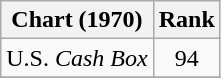<table class="wikitable">
<tr>
<th>Chart (1970)</th>
<th style="text-align:center;">Rank</th>
</tr>
<tr>
<td>U.S. <em>Cash Box</em> </td>
<td style="text-align:center;">94</td>
</tr>
<tr>
</tr>
</table>
